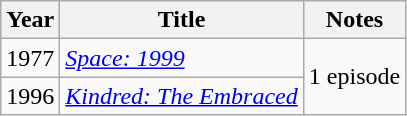<table class="wikitable">
<tr>
<th>Year</th>
<th>Title</th>
<th>Notes</th>
</tr>
<tr>
<td>1977</td>
<td><em><a href='#'>Space: 1999</a></em></td>
<td rowspan=2>1 episode</td>
</tr>
<tr>
<td>1996</td>
<td><em><a href='#'>Kindred: The Embraced</a></em></td>
</tr>
</table>
